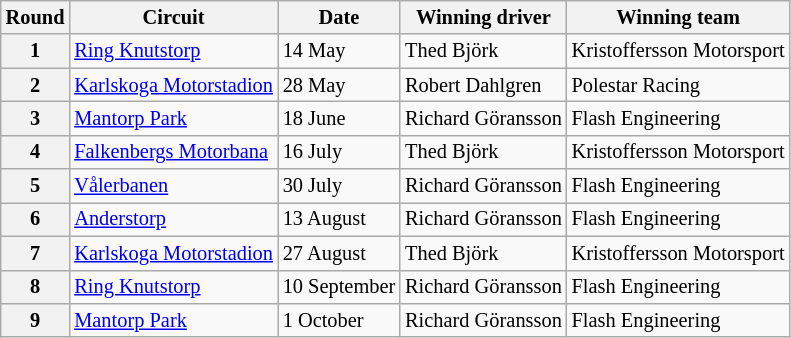<table class="wikitable" style="font-size: 85%">
<tr>
<th>Round</th>
<th>Circuit</th>
<th>Date</th>
<th>Winning driver</th>
<th>Winning team</th>
</tr>
<tr>
<th>1</th>
<td> <a href='#'>Ring Knutstorp</a></td>
<td>14 May</td>
<td>Thed Björk</td>
<td>Kristoffersson Motorsport</td>
</tr>
<tr>
<th>2</th>
<td> <a href='#'>Karlskoga Motorstadion</a></td>
<td>28 May</td>
<td>Robert Dahlgren</td>
<td>Polestar Racing</td>
</tr>
<tr>
<th>3</th>
<td> <a href='#'>Mantorp Park</a></td>
<td>18 June</td>
<td>Richard Göransson</td>
<td>Flash Engineering</td>
</tr>
<tr>
<th>4</th>
<td> <a href='#'>Falkenbergs Motorbana</a></td>
<td>16 July</td>
<td>Thed Björk</td>
<td>Kristoffersson Motorsport</td>
</tr>
<tr>
<th>5</th>
<td> <a href='#'>Vålerbanen</a></td>
<td>30 July</td>
<td>Richard Göransson</td>
<td>Flash Engineering</td>
</tr>
<tr>
<th>6</th>
<td> <a href='#'>Anderstorp</a></td>
<td>13 August</td>
<td>Richard Göransson</td>
<td>Flash Engineering</td>
</tr>
<tr>
<th>7</th>
<td> <a href='#'>Karlskoga Motorstadion</a></td>
<td>27 August</td>
<td>Thed Björk</td>
<td>Kristoffersson Motorsport</td>
</tr>
<tr>
<th>8</th>
<td> <a href='#'>Ring Knutstorp</a></td>
<td>10 September</td>
<td>Richard Göransson</td>
<td>Flash Engineering</td>
</tr>
<tr>
<th>9</th>
<td> <a href='#'>Mantorp Park</a></td>
<td>1 October</td>
<td>Richard Göransson</td>
<td>Flash Engineering</td>
</tr>
</table>
